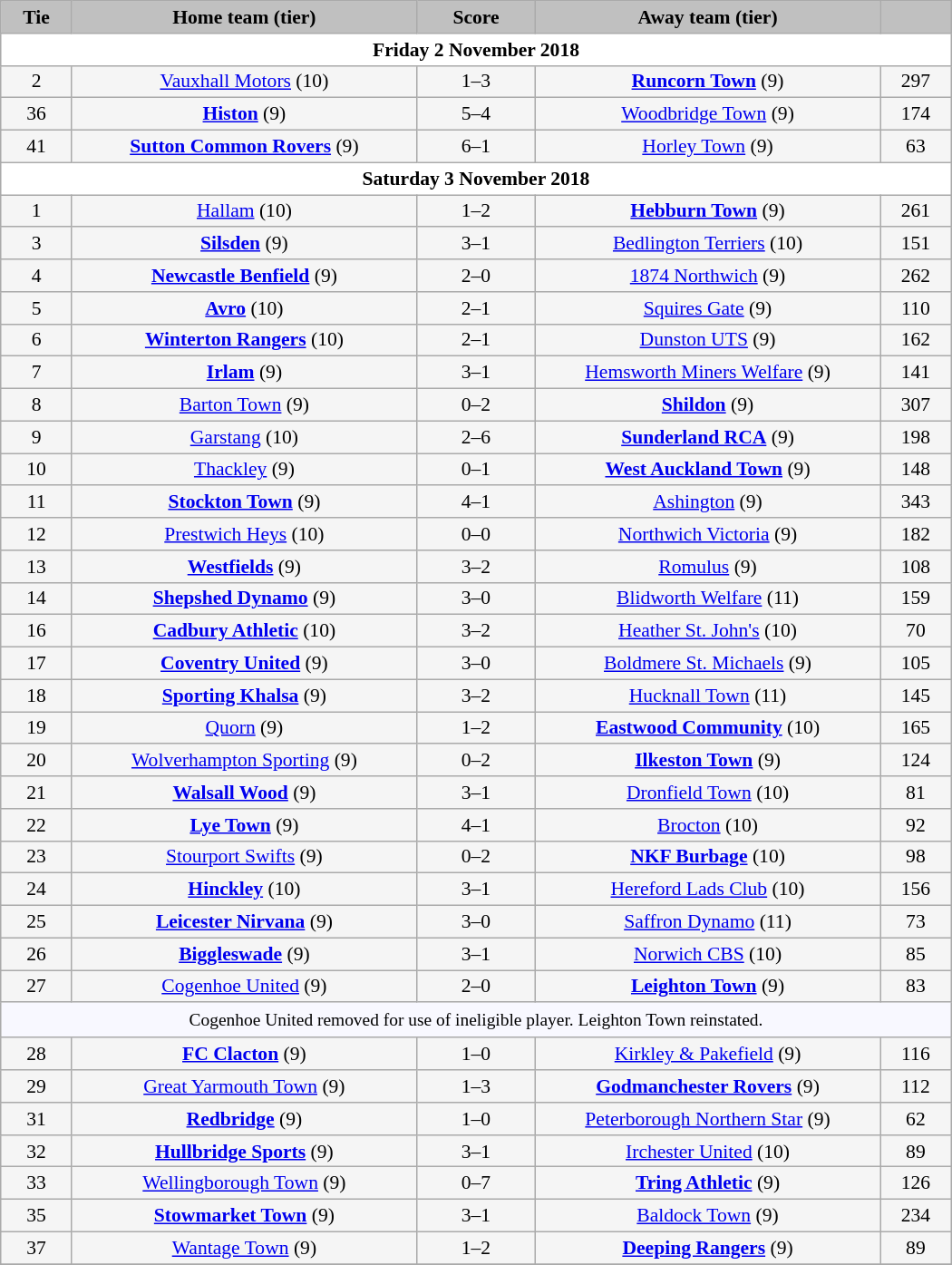<table class="wikitable" style="width: 700px; background:WhiteSmoke; text-align:center; font-size:90%">
<tr>
<td scope="col" style="width:  7.50%; background:silver;"><strong>Tie</strong></td>
<td scope="col" style="width: 36.25%; background:silver;"><strong>Home team (tier)</strong></td>
<td scope="col" style="width: 12.50%; background:silver;"><strong>Score</strong></td>
<td scope="col" style="width: 36.25%; background:silver;"><strong>Away team (tier)</strong></td>
<td scope="col" style="width:  7.50%; background:silver;"><strong></strong></td>
</tr>
<tr>
<td colspan="5" style= background:White><strong>Friday 2 November 2018</strong></td>
</tr>
<tr>
<td>2</td>
<td><a href='#'>Vauxhall Motors</a> (10)</td>
<td>1–3</td>
<td><strong><a href='#'>Runcorn Town</a></strong> (9)</td>
<td>297</td>
</tr>
<tr>
<td>36</td>
<td><strong><a href='#'>Histon</a></strong> (9)</td>
<td>5–4</td>
<td><a href='#'>Woodbridge Town</a> (9)</td>
<td>174</td>
</tr>
<tr>
<td>41</td>
<td><strong><a href='#'>Sutton Common Rovers</a></strong> (9)</td>
<td>6–1</td>
<td><a href='#'>Horley Town</a> (9)</td>
<td>63</td>
</tr>
<tr>
<td colspan="5" style= background:White><strong>Saturday 3 November 2018</strong></td>
</tr>
<tr>
<td>1</td>
<td><a href='#'>Hallam</a> (10)</td>
<td>1–2</td>
<td><strong><a href='#'>Hebburn Town</a></strong> (9)</td>
<td>261</td>
</tr>
<tr>
<td>3</td>
<td><strong><a href='#'>Silsden</a></strong> (9)</td>
<td>3–1</td>
<td><a href='#'>Bedlington Terriers</a> (10)</td>
<td>151</td>
</tr>
<tr>
<td>4</td>
<td><strong><a href='#'>Newcastle Benfield</a></strong> (9)</td>
<td>2–0</td>
<td><a href='#'>1874 Northwich</a> (9)</td>
<td>262</td>
</tr>
<tr>
<td>5</td>
<td><strong><a href='#'>Avro</a></strong> (10)</td>
<td>2–1</td>
<td><a href='#'>Squires Gate</a> (9)</td>
<td>110</td>
</tr>
<tr>
<td>6</td>
<td><strong><a href='#'>Winterton Rangers</a></strong> (10)</td>
<td>2–1</td>
<td><a href='#'>Dunston UTS</a> (9)</td>
<td>162</td>
</tr>
<tr>
<td>7</td>
<td><strong><a href='#'>Irlam</a></strong> (9)</td>
<td>3–1</td>
<td><a href='#'>Hemsworth Miners Welfare</a> (9)</td>
<td>141</td>
</tr>
<tr>
<td>8</td>
<td><a href='#'>Barton Town</a> (9)</td>
<td>0–2</td>
<td><strong><a href='#'>Shildon</a></strong> (9)</td>
<td>307</td>
</tr>
<tr>
<td>9</td>
<td><a href='#'>Garstang</a> (10)</td>
<td>2–6</td>
<td><strong><a href='#'>Sunderland RCA</a></strong> (9)</td>
<td>198</td>
</tr>
<tr>
<td>10</td>
<td><a href='#'>Thackley</a> (9)</td>
<td>0–1</td>
<td><strong><a href='#'>West Auckland Town</a></strong> (9)</td>
<td>148</td>
</tr>
<tr>
<td>11</td>
<td><strong><a href='#'>Stockton Town</a></strong> (9)</td>
<td>4–1</td>
<td><a href='#'>Ashington</a> (9)</td>
<td>343</td>
</tr>
<tr>
<td>12</td>
<td><a href='#'>Prestwich Heys</a> (10)</td>
<td>0–0</td>
<td><a href='#'>Northwich Victoria</a> (9)</td>
<td>182</td>
</tr>
<tr>
<td>13</td>
<td><strong><a href='#'>Westfields</a></strong> (9)</td>
<td>3–2</td>
<td><a href='#'>Romulus</a> (9)</td>
<td>108</td>
</tr>
<tr>
<td>14</td>
<td><strong><a href='#'>Shepshed Dynamo</a></strong> (9)</td>
<td>3–0</td>
<td><a href='#'>Blidworth Welfare</a> (11)</td>
<td>159</td>
</tr>
<tr>
<td>16</td>
<td><strong><a href='#'>Cadbury Athletic</a></strong> (10)</td>
<td>3–2</td>
<td><a href='#'>Heather St. John's</a> (10)</td>
<td>70</td>
</tr>
<tr>
<td>17</td>
<td><strong><a href='#'>Coventry United</a></strong> (9)</td>
<td>3–0</td>
<td><a href='#'>Boldmere St. Michaels</a> (9)</td>
<td>105</td>
</tr>
<tr>
<td>18</td>
<td><strong><a href='#'>Sporting Khalsa</a></strong> (9)</td>
<td>3–2</td>
<td><a href='#'>Hucknall Town</a> (11)</td>
<td>145</td>
</tr>
<tr>
<td>19</td>
<td><a href='#'>Quorn</a> (9)</td>
<td>1–2</td>
<td><strong><a href='#'>Eastwood Community</a></strong> (10)</td>
<td>165</td>
</tr>
<tr>
<td>20</td>
<td><a href='#'>Wolverhampton Sporting</a> (9)</td>
<td>0–2</td>
<td><strong><a href='#'>Ilkeston Town</a></strong> (9)</td>
<td>124</td>
</tr>
<tr>
<td>21</td>
<td><strong><a href='#'>Walsall Wood</a></strong> (9)</td>
<td>3–1</td>
<td><a href='#'>Dronfield Town</a> (10)</td>
<td>81</td>
</tr>
<tr>
<td>22</td>
<td><strong><a href='#'>Lye Town</a></strong> (9)</td>
<td>4–1</td>
<td><a href='#'>Brocton</a> (10)</td>
<td>92</td>
</tr>
<tr>
<td>23</td>
<td><a href='#'>Stourport Swifts</a> (9)</td>
<td>0–2</td>
<td><strong><a href='#'>NKF Burbage</a></strong> (10)</td>
<td>98</td>
</tr>
<tr>
<td>24</td>
<td><strong><a href='#'>Hinckley</a></strong> (10)</td>
<td>3–1</td>
<td><a href='#'>Hereford Lads Club</a> (10)</td>
<td>156</td>
</tr>
<tr>
<td>25</td>
<td><strong><a href='#'>Leicester Nirvana</a></strong> (9)</td>
<td>3–0</td>
<td><a href='#'>Saffron Dynamo</a> (11)</td>
<td>73</td>
</tr>
<tr>
<td>26</td>
<td><strong><a href='#'>Biggleswade</a></strong> (9)</td>
<td>3–1</td>
<td><a href='#'>Norwich CBS</a> (10)</td>
<td>85</td>
</tr>
<tr>
<td>27</td>
<td><a href='#'>Cogenhoe United</a> (9)</td>
<td>2–0</td>
<td><strong><a href='#'>Leighton Town</a></strong> (9)</td>
<td>83</td>
</tr>
<tr>
<td colspan="5" style="background:GhostWhite; height:20px; text-align:center; font-size:90%">Cogenhoe United removed for use of ineligible player.  Leighton Town reinstated.</td>
</tr>
<tr>
<td>28</td>
<td><strong><a href='#'>FC Clacton</a></strong> (9)</td>
<td>1–0</td>
<td><a href='#'>Kirkley & Pakefield</a> (9)</td>
<td>116</td>
</tr>
<tr>
<td>29</td>
<td><a href='#'>Great Yarmouth Town</a> (9)</td>
<td>1–3</td>
<td><strong><a href='#'>Godmanchester Rovers</a></strong> (9)</td>
<td>112</td>
</tr>
<tr>
<td>31</td>
<td><strong><a href='#'>Redbridge</a></strong> (9)</td>
<td>1–0</td>
<td><a href='#'>Peterborough Northern Star</a> (9)</td>
<td>62</td>
</tr>
<tr>
<td>32</td>
<td><strong><a href='#'>Hullbridge Sports</a></strong> (9)</td>
<td>3–1</td>
<td><a href='#'>Irchester United</a> (10)</td>
<td>89</td>
</tr>
<tr>
<td>33</td>
<td><a href='#'>Wellingborough Town</a> (9)</td>
<td>0–7</td>
<td><strong><a href='#'>Tring Athletic</a></strong> (9)</td>
<td>126</td>
</tr>
<tr>
<td>35</td>
<td><strong><a href='#'>Stowmarket Town</a></strong> (9)</td>
<td>3–1 </td>
<td><a href='#'>Baldock Town</a> (9)</td>
<td>234</td>
</tr>
<tr>
<td>37</td>
<td><a href='#'>Wantage Town</a> (9)</td>
<td>1–2</td>
<td><strong><a href='#'>Deeping Rangers</a></strong> (9)</td>
<td>89</td>
</tr>
<tr>
</tr>
</table>
